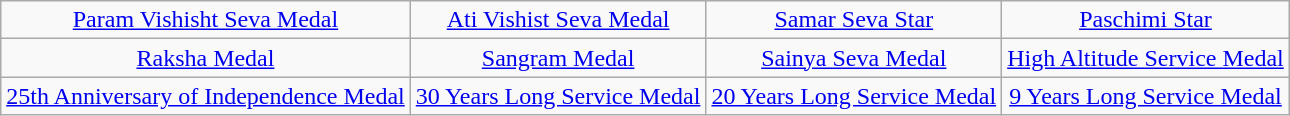<table class="wikitable" style="margin:1em auto; text-align:center;">
<tr>
<td><a href='#'>Param Vishisht Seva Medal</a></td>
<td><a href='#'>Ati Vishist Seva Medal</a></td>
<td><a href='#'>Samar Seva Star</a></td>
<td><a href='#'>Paschimi Star</a></td>
</tr>
<tr>
<td><a href='#'>Raksha Medal</a></td>
<td><a href='#'>Sangram Medal</a></td>
<td><a href='#'>Sainya Seva Medal</a></td>
<td><a href='#'>High Altitude Service Medal</a></td>
</tr>
<tr>
<td><a href='#'>25th Anniversary of Independence Medal</a></td>
<td><a href='#'>30 Years Long Service Medal</a></td>
<td><a href='#'>20 Years Long Service Medal</a></td>
<td><a href='#'>9 Years Long Service Medal</a></td>
</tr>
</table>
